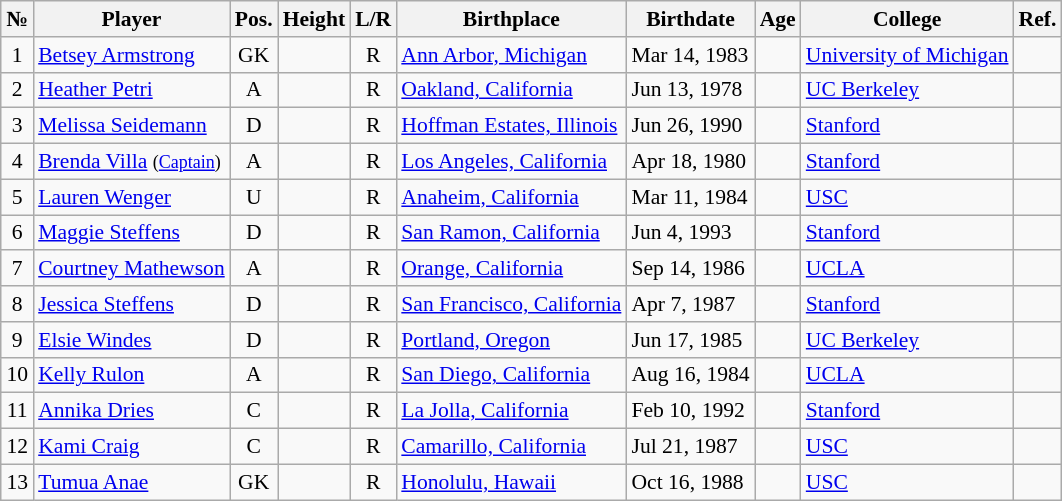<table class="wikitable sortable" style="text-align: left; font-size: 90%; margin-left: 1em;">
<tr>
<th>№</th>
<th>Player</th>
<th>Pos.</th>
<th>Height</th>
<th>L/R</th>
<th>Birthplace</th>
<th>Birthdate</th>
<th>Age</th>
<th>College</th>
<th>Ref.</th>
</tr>
<tr>
<td style="text-align: center;">1</td>
<td><a href='#'>Betsey Armstrong</a></td>
<td style="text-align: center;">GK</td>
<td></td>
<td style="text-align: center;">R</td>
<td> <a href='#'>Ann Arbor, Michigan</a></td>
<td>Mar 14, 1983</td>
<td></td>
<td><a href='#'>University of Michigan</a></td>
<td></td>
</tr>
<tr>
<td style="text-align: center;">2</td>
<td><a href='#'>Heather Petri</a></td>
<td style="text-align: center;">A</td>
<td></td>
<td style="text-align: center;">R</td>
<td> <a href='#'>Oakland, California</a></td>
<td>Jun 13, 1978</td>
<td></td>
<td><a href='#'>UC Berkeley</a></td>
<td></td>
</tr>
<tr>
<td style="text-align: center;">3</td>
<td><a href='#'>Melissa Seidemann</a></td>
<td style="text-align: center;">D</td>
<td></td>
<td style="text-align: center;">R</td>
<td> <a href='#'>Hoffman Estates, Illinois</a></td>
<td>Jun 26, 1990</td>
<td></td>
<td><a href='#'>Stanford</a></td>
<td></td>
</tr>
<tr>
<td style="text-align: center;">4</td>
<td><a href='#'>Brenda Villa</a> <small>(<a href='#'>Captain</a>)</small></td>
<td style="text-align: center;">A</td>
<td></td>
<td style="text-align: center;">R</td>
<td> <a href='#'>Los Angeles, California</a></td>
<td>Apr 18, 1980</td>
<td></td>
<td><a href='#'>Stanford</a></td>
<td></td>
</tr>
<tr>
<td style="text-align: center;">5</td>
<td><a href='#'>Lauren Wenger</a></td>
<td style="text-align: center;">U</td>
<td></td>
<td style="text-align: center;">R</td>
<td> <a href='#'>Anaheim, California</a></td>
<td>Mar 11, 1984</td>
<td></td>
<td><a href='#'>USC</a></td>
<td></td>
</tr>
<tr>
<td style="text-align: center;">6</td>
<td><a href='#'>Maggie Steffens</a></td>
<td style="text-align: center;">D</td>
<td></td>
<td style="text-align: center;">R</td>
<td> <a href='#'>San Ramon, California</a></td>
<td>Jun 4, 1993</td>
<td></td>
<td><a href='#'>Stanford</a></td>
<td></td>
</tr>
<tr>
<td style="text-align: center;">7</td>
<td><a href='#'>Courtney Mathewson</a></td>
<td style="text-align: center;">A</td>
<td></td>
<td style="text-align: center;">R</td>
<td> <a href='#'>Orange, California</a></td>
<td>Sep 14, 1986</td>
<td></td>
<td><a href='#'>UCLA</a></td>
<td></td>
</tr>
<tr>
<td style="text-align: center;">8</td>
<td><a href='#'>Jessica Steffens</a></td>
<td style="text-align: center;">D</td>
<td></td>
<td style="text-align: center;">R</td>
<td> <a href='#'>San Francisco, California</a></td>
<td>Apr 7, 1987</td>
<td></td>
<td><a href='#'>Stanford</a></td>
<td></td>
</tr>
<tr>
<td style="text-align: center;">9</td>
<td><a href='#'>Elsie Windes</a></td>
<td style="text-align: center;">D</td>
<td></td>
<td style="text-align: center;">R</td>
<td> <a href='#'>Portland, Oregon</a></td>
<td>Jun 17, 1985</td>
<td></td>
<td><a href='#'>UC Berkeley</a></td>
<td></td>
</tr>
<tr>
<td style="text-align: center;">10</td>
<td><a href='#'>Kelly Rulon</a></td>
<td style="text-align: center;">A</td>
<td></td>
<td style="text-align: center;">R</td>
<td> <a href='#'>San Diego, California</a></td>
<td>Aug 16, 1984</td>
<td></td>
<td><a href='#'>UCLA</a></td>
<td></td>
</tr>
<tr>
<td style="text-align: center;">11</td>
<td><a href='#'>Annika Dries</a></td>
<td style="text-align: center;">C</td>
<td></td>
<td style="text-align: center;">R</td>
<td> <a href='#'>La Jolla, California</a></td>
<td>Feb 10, 1992</td>
<td></td>
<td><a href='#'>Stanford</a></td>
<td></td>
</tr>
<tr>
<td style="text-align: center;">12</td>
<td><a href='#'>Kami Craig</a></td>
<td style="text-align: center;">C</td>
<td></td>
<td style="text-align: center;">R</td>
<td> <a href='#'>Camarillo, California</a></td>
<td>Jul 21, 1987</td>
<td></td>
<td><a href='#'>USC</a></td>
<td></td>
</tr>
<tr>
<td style="text-align: center;">13</td>
<td><a href='#'>Tumua Anae</a></td>
<td style="text-align: center;">GK</td>
<td></td>
<td style="text-align: center;">R</td>
<td> <a href='#'>Honolulu, Hawaii</a></td>
<td>Oct 16, 1988</td>
<td></td>
<td><a href='#'>USC</a></td>
<td></td>
</tr>
</table>
